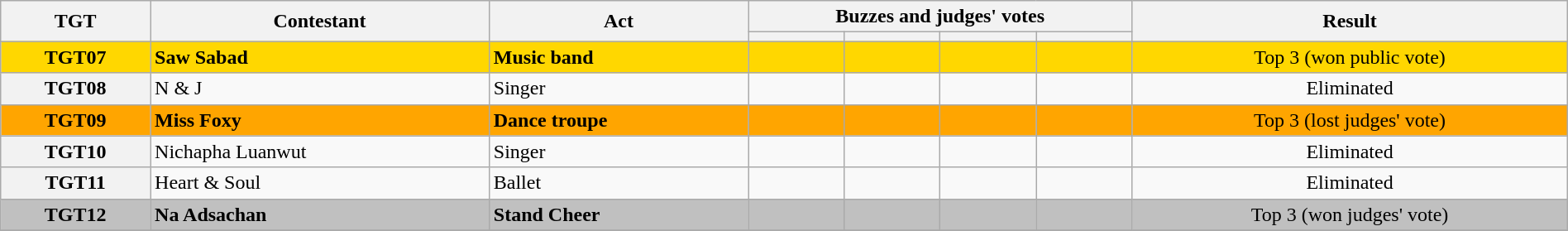<table class="wikitable sortable" style="width:100%;">
<tr>
<th rowspan="2">TGT</th>
<th rowspan="2" class="unsortable">Contestant</th>
<th rowspan="2" class="unsortable">Act</th>
<th colspan="4" class="unsortable">Buzzes and judges' votes</th>
<th rowspan="2" class="unsortable">Result</th>
</tr>
<tr>
<th width="70"></th>
<th width="70"></th>
<th width="70"></th>
<th width="70"></th>
</tr>
<tr>
<th style="background:gold;"><strong>TGT07</strong></th>
<td style="background:gold;"><strong>Saw Sabad</strong></td>
<td style="background:gold;"><strong>Music band</strong></td>
<td style="background:gold;"></td>
<td style="background:gold;"></td>
<td style="background:gold;"></td>
<td style="background:gold;"></td>
<td style="background:gold; text-align:center;">Top 3 (won public vote)</td>
</tr>
<tr>
<th>TGT08</th>
<td>N & J</td>
<td>Singer</td>
<td></td>
<td></td>
<td></td>
<td></td>
<td style= "text-align:center;">Eliminated</td>
</tr>
<tr>
<th style="background:orange;"><strong>TGT09</strong></th>
<td style="background:orange;"><strong>Miss Foxy</strong></td>
<td style="background:orange;"><strong>Dance troupe</strong></td>
<td style="background:orange; text-align:center;"></td>
<td style="background:orange;"></td>
<td style="background:orange;"></td>
<td style="background:orange;"></td>
<td style="background:orange; text-align:center;">Top 3 (lost judges' vote)</td>
</tr>
<tr>
<th>TGT10</th>
<td>Nichapha Luanwut</td>
<td>Singer</td>
<td></td>
<td></td>
<td></td>
<td></td>
<td style= "text-align:center;">Eliminated</td>
</tr>
<tr>
<th>TGT11</th>
<td>Heart & Soul</td>
<td>Ballet</td>
<td></td>
<td></td>
<td></td>
<td></td>
<td style= "text-align:center;">Eliminated</td>
</tr>
<tr>
<th style="background:silver"><strong>TGT12</strong></th>
<td style="background:silver"><strong>Na Adsachan</strong></td>
<td style="background:silver"><strong>Stand Cheer</strong></td>
<td style="background:silver"></td>
<td style="background:silver; text-align:center;"></td>
<td style="background:silver; text-align:center;"></td>
<td style="background:silver; text-align:center;"></td>
<td style="background:silver; text-align:center;">Top 3 (won judges' vote)</td>
</tr>
<tr>
</tr>
</table>
